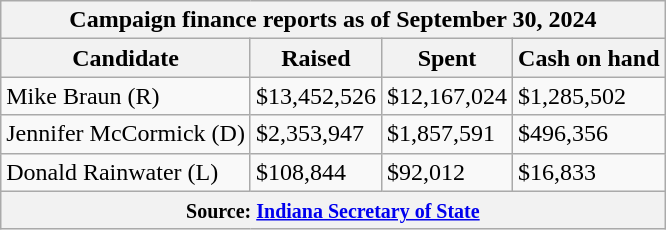<table class="wikitable sortable">
<tr>
<th colspan=4>Campaign finance reports as of September 30, 2024</th>
</tr>
<tr style="text-align:center;">
<th>Candidate</th>
<th>Raised</th>
<th>Spent</th>
<th>Cash on hand</th>
</tr>
<tr>
<td>Mike Braun (R)</td>
<td>$13,452,526</td>
<td>$12,167,024</td>
<td>$1,285,502</td>
</tr>
<tr>
<td>Jennifer McCormick (D)</td>
<td>$2,353,947</td>
<td>$1,857,591</td>
<td>$496,356</td>
</tr>
<tr>
<td>Donald Rainwater (L)</td>
<td>$108,844</td>
<td>$92,012</td>
<td>$16,833</td>
</tr>
<tr>
<th colspan="4"><small>Source: <a href='#'>Indiana Secretary of State</a></small></th>
</tr>
</table>
